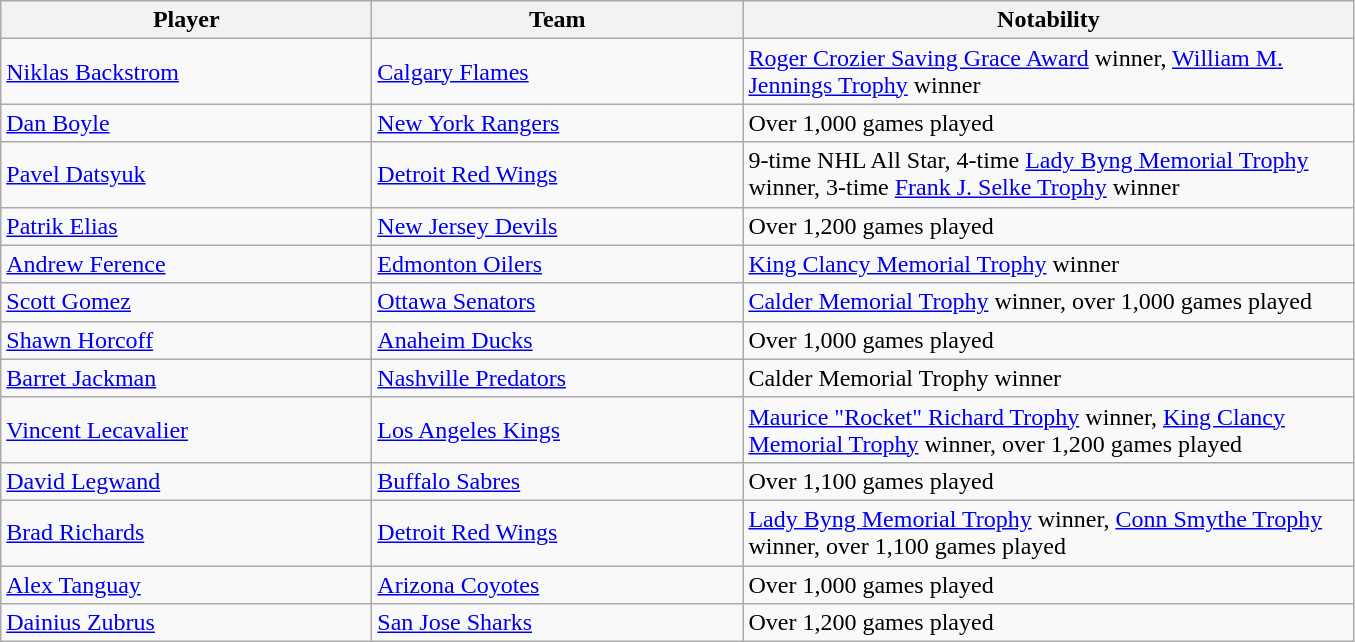<table class="wikitable">
<tr>
<th style="width:15em">Player</th>
<th style="width:15em">Team</th>
<th style="width:25em">Notability</th>
</tr>
<tr>
<td><a href='#'>Niklas Backstrom</a></td>
<td><a href='#'>Calgary Flames</a></td>
<td><a href='#'>Roger Crozier Saving Grace Award</a> winner, <a href='#'>William M. Jennings Trophy</a> winner</td>
</tr>
<tr>
<td><a href='#'>Dan Boyle</a></td>
<td><a href='#'>New York Rangers</a></td>
<td>Over 1,000 games played</td>
</tr>
<tr>
<td><a href='#'>Pavel Datsyuk</a></td>
<td><a href='#'>Detroit Red Wings</a></td>
<td>9-time NHL All Star, 4-time <a href='#'>Lady Byng Memorial Trophy</a> winner, 3-time <a href='#'>Frank J. Selke Trophy</a> winner</td>
</tr>
<tr>
<td><a href='#'>Patrik Elias</a></td>
<td><a href='#'>New Jersey Devils</a></td>
<td>Over 1,200 games played</td>
</tr>
<tr>
<td><a href='#'>Andrew Ference</a></td>
<td><a href='#'>Edmonton Oilers</a></td>
<td><a href='#'>King Clancy Memorial Trophy</a> winner</td>
</tr>
<tr>
<td><a href='#'>Scott Gomez</a></td>
<td><a href='#'>Ottawa Senators</a></td>
<td><a href='#'>Calder Memorial Trophy</a> winner, over 1,000 games played</td>
</tr>
<tr>
<td><a href='#'>Shawn Horcoff</a></td>
<td><a href='#'>Anaheim Ducks</a></td>
<td>Over 1,000 games played</td>
</tr>
<tr>
<td><a href='#'>Barret Jackman</a></td>
<td><a href='#'>Nashville Predators</a></td>
<td>Calder Memorial Trophy winner</td>
</tr>
<tr>
<td><a href='#'>Vincent Lecavalier</a></td>
<td><a href='#'>Los Angeles Kings</a></td>
<td><a href='#'>Maurice "Rocket" Richard Trophy</a> winner, <a href='#'>King Clancy Memorial Trophy</a> winner, over 1,200 games played</td>
</tr>
<tr>
<td><a href='#'>David Legwand</a></td>
<td><a href='#'>Buffalo Sabres</a></td>
<td>Over 1,100 games played</td>
</tr>
<tr>
<td><a href='#'>Brad Richards</a></td>
<td><a href='#'>Detroit Red Wings</a></td>
<td><a href='#'>Lady Byng Memorial Trophy</a> winner, <a href='#'>Conn Smythe Trophy</a> winner, over 1,100 games played</td>
</tr>
<tr>
<td><a href='#'>Alex Tanguay</a></td>
<td><a href='#'>Arizona Coyotes</a></td>
<td>Over 1,000 games played</td>
</tr>
<tr>
<td><a href='#'>Dainius Zubrus</a></td>
<td><a href='#'>San Jose Sharks</a></td>
<td>Over 1,200 games played</td>
</tr>
</table>
